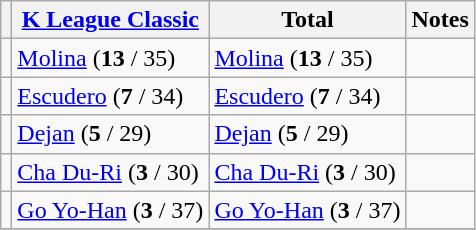<table class="wikitable" style="text-align:left">
<tr>
<th></th>
<th><a href='#'>K League Classic</a></th>
<th>Total</th>
<th>Notes</th>
</tr>
<tr>
<td></td>
<td> <a href='#'>Molina</a> (<strong>13</strong> / 35)</td>
<td> <a href='#'>Molina</a> (<strong>13</strong> / 35)</td>
<td></td>
</tr>
<tr>
<td></td>
<td> <a href='#'>Escudero</a> (<strong>7</strong> / 34)</td>
<td> <a href='#'>Escudero</a> (<strong>7</strong> / 34)</td>
<td></td>
</tr>
<tr>
<td></td>
<td> <a href='#'>Dejan</a> (<strong>5</strong> / 29)</td>
<td> <a href='#'>Dejan</a> (<strong>5</strong> / 29)</td>
<td></td>
</tr>
<tr>
<td></td>
<td> <a href='#'>Cha Du-Ri</a> (<strong>3</strong> / 30)</td>
<td> <a href='#'>Cha Du-Ri</a> (<strong>3</strong> / 30)</td>
<td></td>
</tr>
<tr>
<td></td>
<td> <a href='#'>Go Yo-Han</a> (<strong>3</strong> / 37)</td>
<td> <a href='#'>Go Yo-Han</a> (<strong>3</strong> / 37)</td>
<td></td>
</tr>
<tr>
</tr>
</table>
